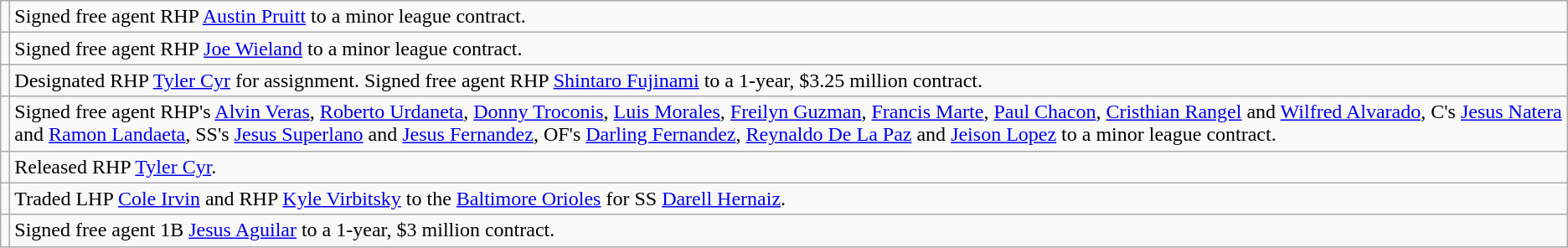<table class="wikitable">
<tr>
<td></td>
<td>Signed free agent RHP <a href='#'>Austin Pruitt</a> to a minor league contract.</td>
</tr>
<tr>
<td></td>
<td>Signed free agent RHP <a href='#'>Joe Wieland</a> to a minor league contract.</td>
</tr>
<tr>
<td></td>
<td>Designated RHP <a href='#'>Tyler Cyr</a> for assignment. Signed free agent RHP <a href='#'>Shintaro Fujinami</a> to a 1-year, $3.25 million contract.</td>
</tr>
<tr>
<td></td>
<td>Signed free agent RHP's <a href='#'>Alvin Veras</a>, <a href='#'>Roberto Urdaneta</a>, <a href='#'>Donny Troconis</a>, <a href='#'>Luis Morales</a>, <a href='#'>Freilyn Guzman</a>, <a href='#'>Francis Marte</a>, <a href='#'>Paul Chacon</a>, <a href='#'>Cristhian Rangel</a> and <a href='#'>Wilfred Alvarado</a>, C's <a href='#'>Jesus Natera</a> and <a href='#'>Ramon Landaeta</a>, SS's <a href='#'>Jesus Superlano</a> and <a href='#'>Jesus Fernandez</a>, OF's <a href='#'>Darling Fernandez</a>, <a href='#'>Reynaldo De La Paz</a> and <a href='#'>Jeison Lopez</a> to a minor league contract.</td>
</tr>
<tr>
<td></td>
<td>Released RHP <a href='#'>Tyler Cyr</a>.</td>
</tr>
<tr>
<td></td>
<td>Traded LHP <a href='#'>Cole Irvin</a> and RHP <a href='#'>Kyle Virbitsky</a> to the <a href='#'>Baltimore Orioles</a> for SS <a href='#'>Darell Hernaiz</a>.</td>
</tr>
<tr>
<td></td>
<td>Signed free agent 1B <a href='#'>Jesus Aguilar</a> to a 1-year, $3 million contract.</td>
</tr>
</table>
